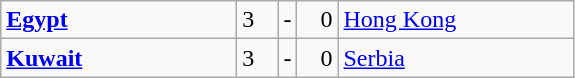<table class="wikitable">
<tr>
<td width=150> <strong><a href='#'>Egypt</a></strong></td>
<td style="width:20px; text-align:left;">3</td>
<td>-</td>
<td style="width:20px; text-align:right;">0</td>
<td width=150> <a href='#'>Hong Kong</a></td>
</tr>
<tr>
<td> <strong><a href='#'>Kuwait</a></strong></td>
<td style="text-align:left;">3</td>
<td>-</td>
<td style="text-align:right;">0</td>
<td> <a href='#'>Serbia</a></td>
</tr>
</table>
